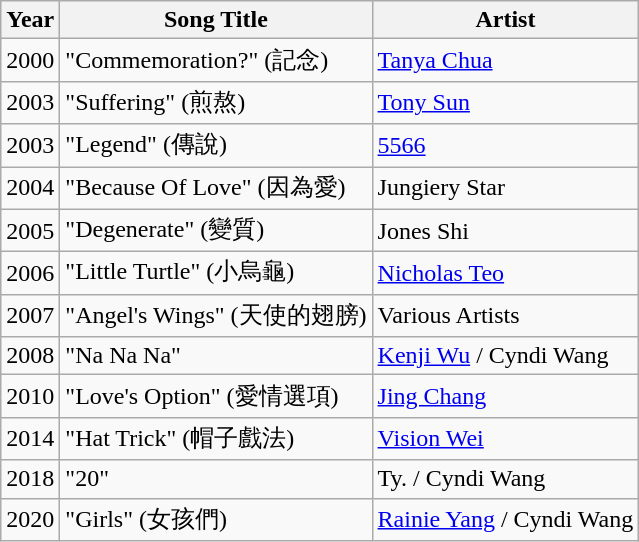<table class="wikitable">
<tr>
<th>Year</th>
<th>Song Title</th>
<th>Artist</th>
</tr>
<tr>
<td>2000</td>
<td>"Commemoration?" (記念)</td>
<td><a href='#'>Tanya Chua</a></td>
</tr>
<tr>
<td>2003</td>
<td>"Suffering" (煎熬)</td>
<td><a href='#'>Tony Sun</a></td>
</tr>
<tr>
<td>2003</td>
<td>"Legend" (傳說)</td>
<td><a href='#'>5566</a></td>
</tr>
<tr>
<td>2004</td>
<td>"Because Of Love" (因為愛)</td>
<td>Jungiery Star</td>
</tr>
<tr>
<td>2005</td>
<td>"Degenerate" (變質)</td>
<td>Jones Shi</td>
</tr>
<tr>
<td>2006</td>
<td>"Little Turtle" (小烏龜)</td>
<td><a href='#'>Nicholas Teo</a></td>
</tr>
<tr>
<td>2007</td>
<td>"Angel's Wings" (天使的翅膀)</td>
<td>Various Artists</td>
</tr>
<tr>
<td>2008</td>
<td>"Na Na Na"</td>
<td><a href='#'>Kenji Wu</a> / Cyndi Wang</td>
</tr>
<tr>
<td>2010</td>
<td>"Love's Option" (愛情選項)</td>
<td><a href='#'>Jing Chang</a></td>
</tr>
<tr>
<td>2014</td>
<td>"Hat Trick" (帽子戲法)</td>
<td><a href='#'>Vision Wei</a></td>
</tr>
<tr>
<td>2018</td>
<td>"20"</td>
<td>Ty. / Cyndi Wang</td>
</tr>
<tr>
<td>2020</td>
<td>"Girls" (女孩們)</td>
<td><a href='#'>Rainie Yang</a> / Cyndi Wang</td>
</tr>
</table>
